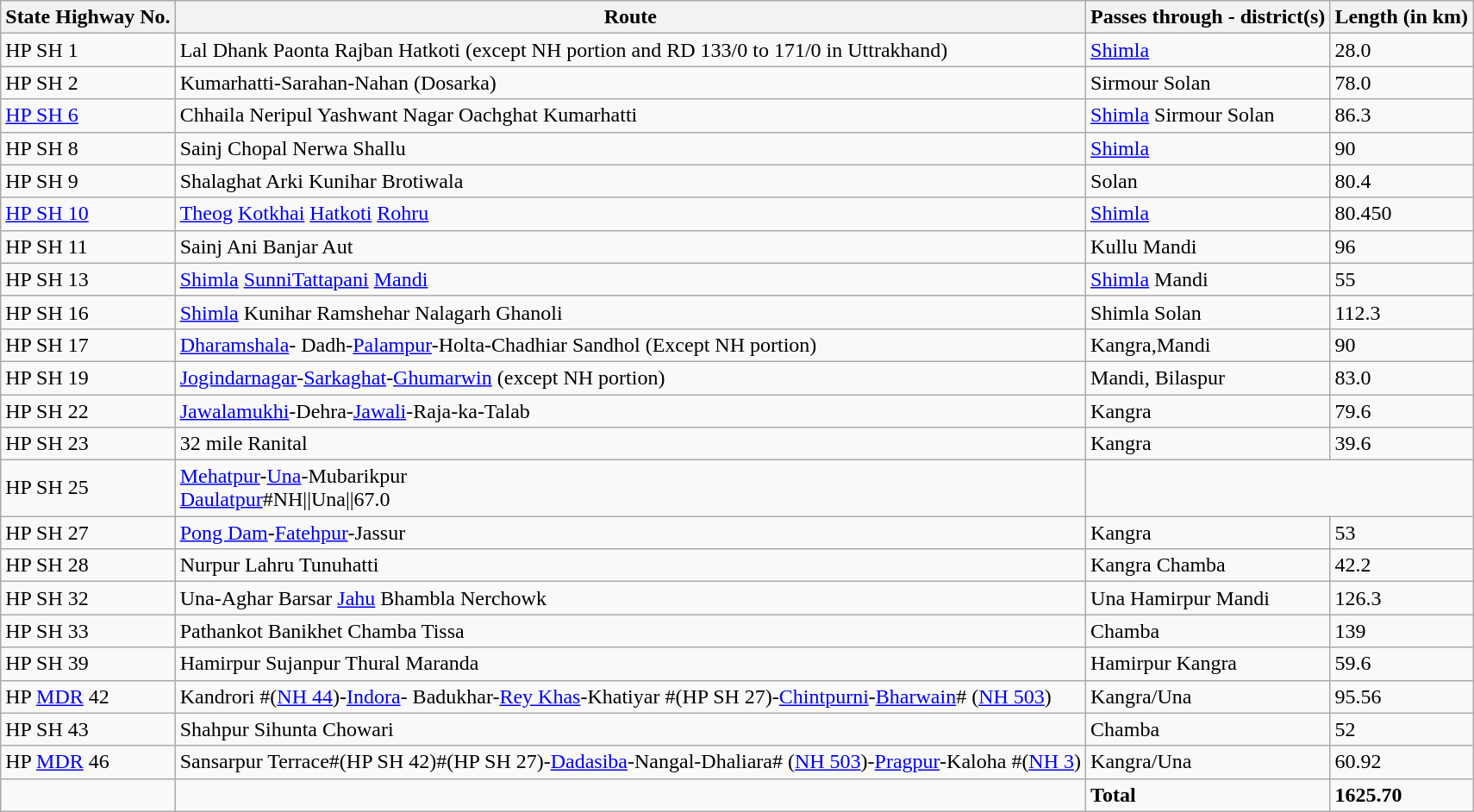<table class="wikitable sortable">
<tr>
<th>State Highway No.</th>
<th>Route</th>
<th>Passes through - district(s)</th>
<th>Length (in km)</th>
</tr>
<tr>
<td>HP SH 1</td>
<td>Lal Dhank Paonta Rajban Hatkoti (except NH portion and RD 133/0 to 171/0 in Uttrakhand)</td>
<td><a href='#'>Shimla</a></td>
<td>28.0</td>
</tr>
<tr>
<td>HP SH 2</td>
<td>Kumarhatti-Sarahan-Nahan (Dosarka)</td>
<td>Sirmour Solan</td>
<td>78.0</td>
</tr>
<tr>
<td><a href='#'>HP SH 6</a></td>
<td>Chhaila Neripul Yashwant Nagar Oachghat Kumarhatti</td>
<td><a href='#'>Shimla</a> Sirmour Solan</td>
<td>86.3</td>
</tr>
<tr>
<td>HP SH 8</td>
<td>Sainj Chopal Nerwa Shallu</td>
<td><a href='#'>Shimla</a></td>
<td>90</td>
</tr>
<tr>
<td>HP SH 9</td>
<td>Shalaghat Arki Kunihar Brotiwala</td>
<td>Solan</td>
<td>80.4</td>
</tr>
<tr>
<td><a href='#'>HP SH 10</a></td>
<td><a href='#'>Theog</a> <a href='#'>Kotkhai</a> <a href='#'>Hatkoti</a> <a href='#'>Rohru</a></td>
<td><a href='#'>Shimla</a></td>
<td>80.450</td>
</tr>
<tr>
<td>HP SH 11</td>
<td>Sainj Ani Banjar Aut</td>
<td>Kullu  Mandi</td>
<td>96</td>
</tr>
<tr>
<td>HP SH 13</td>
<td><a href='#'>Shimla</a> <a href='#'>Sunni</a><a href='#'>Tattapani</a> <a href='#'>Mandi</a></td>
<td><a href='#'>Shimla</a>  Mandi</td>
<td>55</td>
</tr>
<tr>
<td>HP SH 16</td>
<td><a href='#'>Shimla</a> Kunihar Ramshehar  Nalagarh Ghanoli</td>
<td>Shimla Solan</td>
<td>112.3</td>
</tr>
<tr>
<td>HP SH 17</td>
<td><a href='#'>Dharamshala</a>- Dadh-<a href='#'>Palampur</a>-Holta-Chadhiar Sandhol (Except NH portion)</td>
<td>Kangra,Mandi</td>
<td>90</td>
</tr>
<tr>
<td>HP SH 19</td>
<td><a href='#'>Jogindarnagar</a>-<a href='#'>Sarkaghat</a>-<a href='#'>Ghumarwin</a> (except NH portion)</td>
<td>Mandi, Bilaspur</td>
<td>83.0</td>
</tr>
<tr>
<td>HP SH 22</td>
<td><a href='#'>Jawalamukhi</a>-Dehra-<a href='#'>Jawali</a>-Raja-ka-Talab</td>
<td>Kangra</td>
<td>79.6</td>
</tr>
<tr>
<td>HP SH 23</td>
<td>32 mile Ranital</td>
<td>Kangra</td>
<td>39.6</td>
</tr>
<tr>
<td>HP SH 25</td>
<td><a href='#'>Mehatpur</a>-<a href='#'>Una</a>-Mubarikpur<br><a href='#'>Daulatpur</a>#NH||Una||67.0</td>
</tr>
<tr>
<td>HP SH 27</td>
<td><a href='#'>Pong Dam</a>-<a href='#'>Fatehpur</a>-Jassur</td>
<td>Kangra</td>
<td>53</td>
</tr>
<tr>
<td>HP SH 28</td>
<td>Nurpur Lahru Tunuhatti</td>
<td>Kangra Chamba</td>
<td>42.2</td>
</tr>
<tr>
<td>HP SH 32</td>
<td>Una-Aghar Barsar <a href='#'>Jahu</a> Bhambla Nerchowk</td>
<td>Una Hamirpur Mandi</td>
<td>126.3</td>
</tr>
<tr>
<td>HP SH 33</td>
<td>Pathankot Banikhet Chamba Tissa</td>
<td>Chamba</td>
<td>139</td>
</tr>
<tr>
<td>HP SH 39</td>
<td>Hamirpur Sujanpur Thural Maranda</td>
<td>Hamirpur  Kangra</td>
<td>59.6</td>
</tr>
<tr>
<td>HP <a href='#'>MDR</a> 42</td>
<td>Kandrori #(<a href='#'>NH 44</a>)-<a href='#'>Indora</a>- Badukhar-<a href='#'>Rey Khas</a>-Khatiyar #(HP SH 27)-<a href='#'>Chintpurni</a>-<a href='#'>Bharwain</a># (<a href='#'>NH 503</a>)</td>
<td>Kangra/Una</td>
<td>95.56</td>
</tr>
<tr>
<td>HP SH 43</td>
<td>Shahpur Sihunta Chowari</td>
<td>Chamba</td>
<td>52</td>
</tr>
<tr>
<td>HP <a href='#'>MDR</a> 46</td>
<td>Sansarpur Terrace#(HP SH 42)#(HP SH 27)-<a href='#'>Dadasiba</a>-Nangal-Dhaliara# (<a href='#'>NH 503</a>)-<a href='#'>Pragpur</a>-Kaloha #(<a href='#'>NH 3</a>)</td>
<td>Kangra/Una</td>
<td>60.92</td>
</tr>
<tr>
<td></td>
<td></td>
<td><strong>Total</strong></td>
<td><strong>1625.70</strong></td>
</tr>
</table>
